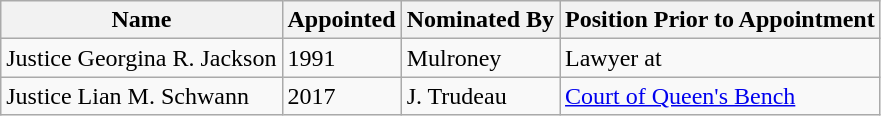<table class="wikitable">
<tr>
<th>Name</th>
<th>Appointed</th>
<th>Nominated By</th>
<th>Position Prior to Appointment</th>
</tr>
<tr>
<td>Justice Georgina R. Jackson</td>
<td>1991</td>
<td>Mulroney</td>
<td>Lawyer at </td>
</tr>
<tr>
<td>Justice Lian M. Schwann</td>
<td>2017</td>
<td>J. Trudeau</td>
<td><a href='#'>Court of Queen's Bench</a></td>
</tr>
</table>
